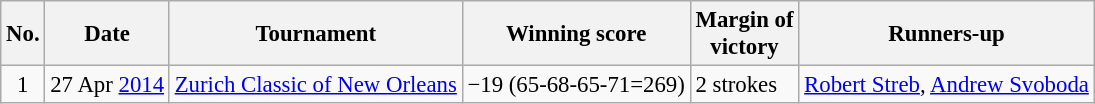<table class="wikitable" style="font-size:95%;">
<tr>
<th>No.</th>
<th>Date</th>
<th>Tournament</th>
<th>Winning score</th>
<th>Margin of<br>victory</th>
<th>Runners-up</th>
</tr>
<tr>
<td align=center>1</td>
<td align=right>27 Apr <a href='#'>2014</a></td>
<td><a href='#'>Zurich Classic of New Orleans</a></td>
<td>−19 (65-68-65-71=269)</td>
<td>2 strokes</td>
<td> <a href='#'>Robert Streb</a>,  <a href='#'>Andrew Svoboda</a></td>
</tr>
</table>
